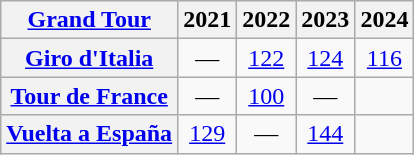<table class="wikitable plainrowheaders">
<tr>
<th scope="col"><a href='#'>Grand Tour</a></th>
<th scope="col">2021</th>
<th scope="col">2022</th>
<th scope="col">2023</th>
<th scope="col">2024</th>
</tr>
<tr style="text-align:center;">
<th scope="row"> <a href='#'>Giro d'Italia</a></th>
<td>—</td>
<td><a href='#'>122</a></td>
<td><a href='#'>124</a></td>
<td><a href='#'>116</a></td>
</tr>
<tr style="text-align:center;">
<th scope="row"> <a href='#'>Tour de France</a></th>
<td>—</td>
<td><a href='#'>100</a></td>
<td>—</td>
<td></td>
</tr>
<tr style="text-align:center;">
<th scope="row"> <a href='#'>Vuelta a España</a></th>
<td><a href='#'>129</a></td>
<td>—</td>
<td><a href='#'>144</a></td>
<td></td>
</tr>
</table>
